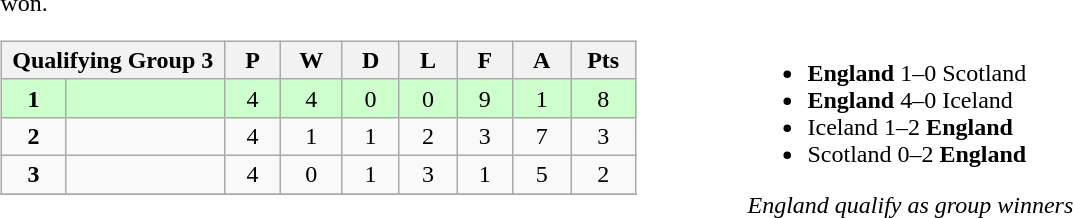<table>
<tr>
<td valign="top"  width="440"><br> won.<table class="wikitable">
<tr>
<th colspan="2">Qualifying Group 3</th>
<th rowspan="1">P</th>
<th rowspan="1">W</th>
<th colspan="1">D</th>
<th colspan="1">L</th>
<th colspan="1">F</th>
<th colspan="1">A</th>
<th colspan="1">Pts</th>
</tr>
<tr align=center style="background:#ccffcc;">
<td width="50"><strong>1</strong></td>
<td width="150" align=left><strong></strong></td>
<td width="50">4</td>
<td width="50">4</td>
<td width="50">0</td>
<td width="50">0</td>
<td width="50">9</td>
<td width="50">1</td>
<td width="50">8</td>
</tr>
<tr align=center>
<td><strong>2</strong></td>
<td align=left></td>
<td>4</td>
<td>1</td>
<td>1</td>
<td>2</td>
<td>3</td>
<td>7</td>
<td>3</td>
</tr>
<tr align=center>
<td><strong>3</strong></td>
<td align=left></td>
<td>4</td>
<td>0</td>
<td>1</td>
<td>3</td>
<td>1</td>
<td>5</td>
<td>2</td>
</tr>
<tr align=center>
</tr>
</table>
</td>
<td width="50"> </td>
<td valign="bottom"><br><ul><li><strong>England</strong> 1–0 Scotland</li><li><strong>England</strong> 4–0 Iceland</li><li>Iceland 1–2 <strong>England</strong></li><li>Scotland 0–2 <strong>England</strong></li></ul><em>England qualify as group winners</em></td>
</tr>
</table>
